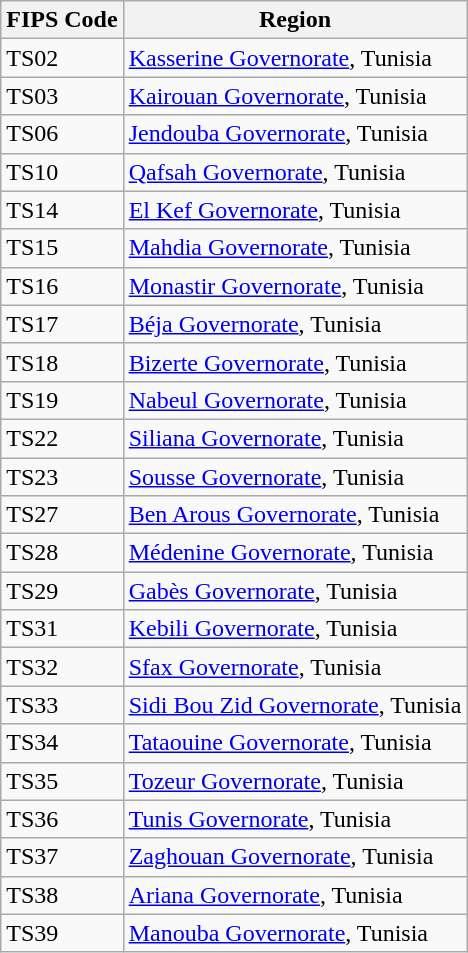<table class="wikitable">
<tr>
<th>FIPS Code</th>
<th>Region</th>
</tr>
<tr>
<td>TS02</td>
<td><a href='#'>Kasserine Governorate</a>, Tunisia</td>
</tr>
<tr>
<td>TS03</td>
<td><a href='#'>Kairouan Governorate</a>, Tunisia</td>
</tr>
<tr>
<td>TS06</td>
<td><a href='#'>Jendouba Governorate</a>, Tunisia</td>
</tr>
<tr>
<td>TS10</td>
<td><a href='#'>Qafsah Governorate</a>, Tunisia</td>
</tr>
<tr>
<td>TS14</td>
<td><a href='#'>El Kef Governorate</a>, Tunisia</td>
</tr>
<tr>
<td>TS15</td>
<td><a href='#'>Mahdia Governorate</a>, Tunisia</td>
</tr>
<tr>
<td>TS16</td>
<td><a href='#'>Monastir Governorate</a>, Tunisia</td>
</tr>
<tr>
<td>TS17</td>
<td><a href='#'>Béja Governorate</a>, Tunisia</td>
</tr>
<tr>
<td>TS18</td>
<td><a href='#'>Bizerte Governorate</a>, Tunisia</td>
</tr>
<tr>
<td>TS19</td>
<td><a href='#'>Nabeul Governorate</a>, Tunisia</td>
</tr>
<tr>
<td>TS22</td>
<td><a href='#'>Siliana Governorate</a>, Tunisia</td>
</tr>
<tr>
<td>TS23</td>
<td><a href='#'>Sousse Governorate</a>, Tunisia</td>
</tr>
<tr>
<td>TS27</td>
<td><a href='#'>Ben Arous Governorate</a>, Tunisia</td>
</tr>
<tr>
<td>TS28</td>
<td><a href='#'>Médenine Governorate</a>, Tunisia</td>
</tr>
<tr>
<td>TS29</td>
<td><a href='#'>Gabès Governorate</a>, Tunisia</td>
</tr>
<tr>
<td>TS31</td>
<td><a href='#'>Kebili Governorate</a>, Tunisia</td>
</tr>
<tr>
<td>TS32</td>
<td><a href='#'>Sfax Governorate</a>, Tunisia</td>
</tr>
<tr>
<td>TS33</td>
<td><a href='#'>Sidi Bou Zid Governorate</a>, Tunisia</td>
</tr>
<tr>
<td>TS34</td>
<td><a href='#'>Tataouine Governorate</a>, Tunisia</td>
</tr>
<tr>
<td>TS35</td>
<td><a href='#'>Tozeur Governorate</a>, Tunisia</td>
</tr>
<tr>
<td>TS36</td>
<td><a href='#'>Tunis Governorate</a>, Tunisia</td>
</tr>
<tr>
<td>TS37</td>
<td><a href='#'>Zaghouan Governorate</a>, Tunisia</td>
</tr>
<tr>
<td>TS38</td>
<td><a href='#'>Ariana Governorate</a>, Tunisia</td>
</tr>
<tr>
<td>TS39</td>
<td><a href='#'>Manouba Governorate</a>, Tunisia</td>
</tr>
</table>
